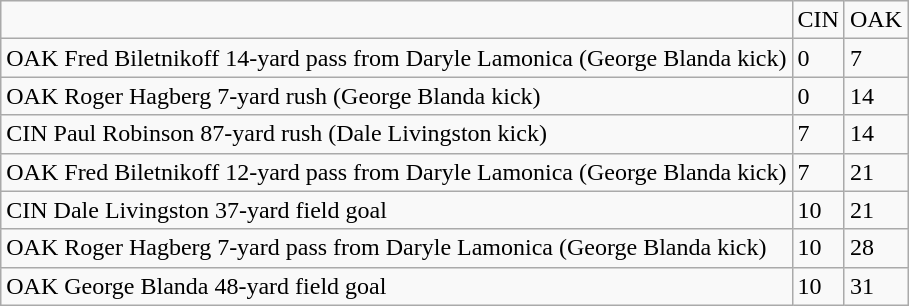<table class="wikitable">
<tr>
<td></td>
<td>CIN</td>
<td>OAK</td>
</tr>
<tr>
<td>OAK Fred Biletnikoff 14-yard pass from Daryle Lamonica (George Blanda kick)</td>
<td>0</td>
<td>7</td>
</tr>
<tr>
<td>OAK Roger Hagberg 7-yard rush (George Blanda kick)</td>
<td>0</td>
<td>14</td>
</tr>
<tr>
<td>CIN Paul Robinson 87-yard rush (Dale Livingston kick)</td>
<td>7</td>
<td>14</td>
</tr>
<tr>
<td>OAK Fred Biletnikoff 12-yard pass from Daryle Lamonica (George Blanda kick)</td>
<td>7</td>
<td>21</td>
</tr>
<tr>
<td>CIN Dale Livingston 37-yard field goal</td>
<td>10</td>
<td>21</td>
</tr>
<tr>
<td>OAK Roger Hagberg 7-yard pass from Daryle Lamonica (George Blanda kick)</td>
<td>10</td>
<td>28</td>
</tr>
<tr>
<td>OAK George Blanda 48-yard field goal</td>
<td>10</td>
<td>31</td>
</tr>
</table>
